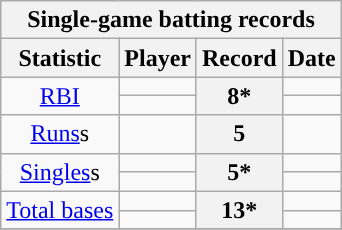<table class="wikitable" style="text-align:center">
<tr>
<th colspan=4>Single-game batting records</th>
</tr>
<tr>
<th scope="col">Statistic</th>
<th scope="col">Player</th>
<th scope="col" class="unsortable">Record</th>
<th scope="col">Date</th>
</tr>
<tr>
<td rowspan=2><a href='#'>RBI</a></td>
<td></td>
<th scope="row" rowspan=2>8*</th>
<td></td>
</tr>
<tr>
<td></td>
<td></td>
</tr>
<tr>
<td><a href='#'>Runs</a>s</td>
<td></td>
<th scope="row">5</th>
<td></td>
</tr>
<tr>
<td rowspan=2><a href='#'>Singles</a>s</td>
<td></td>
<th scope="row" rowspan=2>5*</th>
<td></td>
</tr>
<tr>
<td></td>
<td></td>
</tr>
<tr>
<td rowspan=2><a href='#'>Total bases</a></td>
<td></td>
<th scope="row" rowspan=2>13*</th>
<td></td>
</tr>
<tr>
<td></td>
<td></td>
</tr>
<tr>
</tr>
</table>
